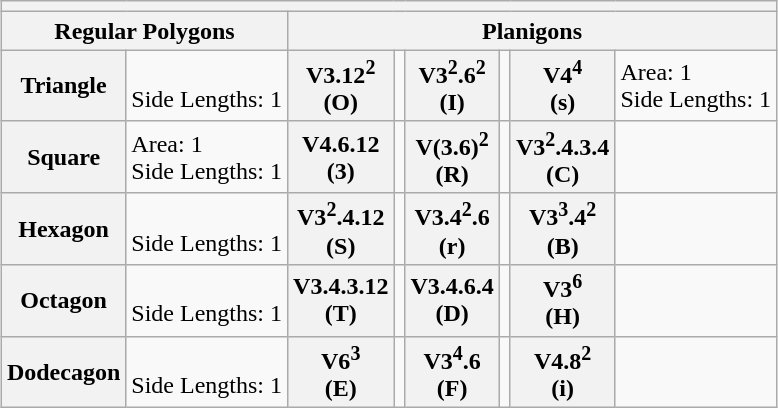<table class="wikitable" style="margin: auto;">
<tr>
<th colspan="8"></th>
</tr>
<tr>
<th colspan="2">Regular Polygons</th>
<th colspan="6">Planigons</th>
</tr>
<tr>
<th>Triangle</th>
<td><br>Side Lengths: 1</td>
<th>V3.12<sup>2</sup><br>(O)</th>
<td><br></td>
<th>V3<sup>2</sup>.6<sup>2</sup><br>(I)</th>
<td><br></td>
<th>V4<sup>4</sup><br>(s)</th>
<td>Area: 1<br>Side Lengths: 1</td>
</tr>
<tr>
<th>Square</th>
<td>Area: 1<br>Side Lengths: 1</td>
<th>V4.6.12<br>(3)</th>
<td><br></td>
<th>V(3.6)<sup>2</sup><br>(R)</th>
<td><br></td>
<th>V3<sup>2</sup>.4.3.4<br>(C)</th>
<td><br></td>
</tr>
<tr>
<th>Hexagon</th>
<td><br>Side Lengths: 1</td>
<th>V3<sup>2</sup>.4.12<br>(S)</th>
<td><br></td>
<th>V3.4<sup>2</sup>.6<br>(r)</th>
<td><br></td>
<th>V3<sup>3</sup>.4<sup>2</sup><br>(B)</th>
<td><br></td>
</tr>
<tr>
<th>Octagon</th>
<td><br>Side Lengths: 1</td>
<th>V3.4.3.12<br>(T)</th>
<td><br></td>
<th>V3.4.6.4<br>(D)</th>
<td><br></td>
<th>V3<sup>6</sup><br>(H)</th>
<td><br></td>
</tr>
<tr>
<th>Dodecagon</th>
<td><br>Side Lengths: 1</td>
<th>V6<sup>3</sup><br>(E)</th>
<td><br></td>
<th>V3<sup>4</sup>.6<br>(F)</th>
<td><br></td>
<th>V4.8<sup>2</sup><br>(i)</th>
<td><br></td>
</tr>
</table>
